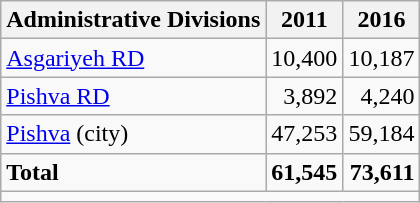<table class="wikitable">
<tr>
<th>Administrative Divisions</th>
<th>2011</th>
<th>2016</th>
</tr>
<tr>
<td><a href='#'>Asgariyeh RD</a></td>
<td style="text-align: right;">10,400</td>
<td style="text-align: right;">10,187</td>
</tr>
<tr>
<td><a href='#'>Pishva RD</a></td>
<td style="text-align: right;">3,892</td>
<td style="text-align: right;">4,240</td>
</tr>
<tr>
<td><a href='#'>Pishva</a> (city)</td>
<td style="text-align: right;">47,253</td>
<td style="text-align: right;">59,184</td>
</tr>
<tr>
<td><strong>Total</strong></td>
<td style="text-align: right;"><strong>61,545</strong></td>
<td style="text-align: right;"><strong>73,611</strong></td>
</tr>
<tr>
<td colspan=3></td>
</tr>
</table>
